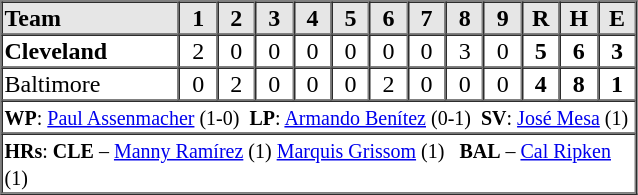<table border=1 cellspacing=0 width=425 style="margin-left:3em;">
<tr style="text-align:center; background-color:#e6e6e6;">
<th align=left width=28%>Team</th>
<th width=6%>1</th>
<th width=6%>2</th>
<th width=6%>3</th>
<th width=6%>4</th>
<th width=6%>5</th>
<th width=6%>6</th>
<th width=6%>7</th>
<th width=6%>8</th>
<th width=6%>9</th>
<th width=6%>R</th>
<th width=6%>H</th>
<th width=6%>E</th>
</tr>
<tr style="text-align:center;">
<td align=left><strong>Cleveland</strong></td>
<td>2</td>
<td>0</td>
<td>0</td>
<td>0</td>
<td>0</td>
<td>0</td>
<td>0</td>
<td>3</td>
<td>0</td>
<td><strong>5</strong></td>
<td><strong>6</strong></td>
<td><strong>3</strong></td>
</tr>
<tr style="text-align:center;">
<td align=left>Baltimore</td>
<td>0</td>
<td>2</td>
<td>0</td>
<td>0</td>
<td>0</td>
<td>2</td>
<td>0</td>
<td>0</td>
<td>0</td>
<td><strong>4</strong></td>
<td><strong>8</strong></td>
<td><strong>1</strong></td>
</tr>
<tr style="text-align:left;">
<td colspan=13><small><strong>WP</strong>: <a href='#'>Paul Assenmacher</a> (1-0)  <strong>LP</strong>: <a href='#'>Armando Benítez</a> (0-1)  <strong>SV</strong>: <a href='#'>José Mesa</a> (1)</small></td>
</tr>
<tr style="text-align:left;">
<td colspan=13><small><strong>HRs</strong>: <strong>CLE</strong> – <a href='#'>Manny Ramírez</a> (1) <a href='#'>Marquis Grissom</a> (1)   <strong>BAL</strong> – <a href='#'>Cal Ripken</a> (1)</small></td>
</tr>
</table>
